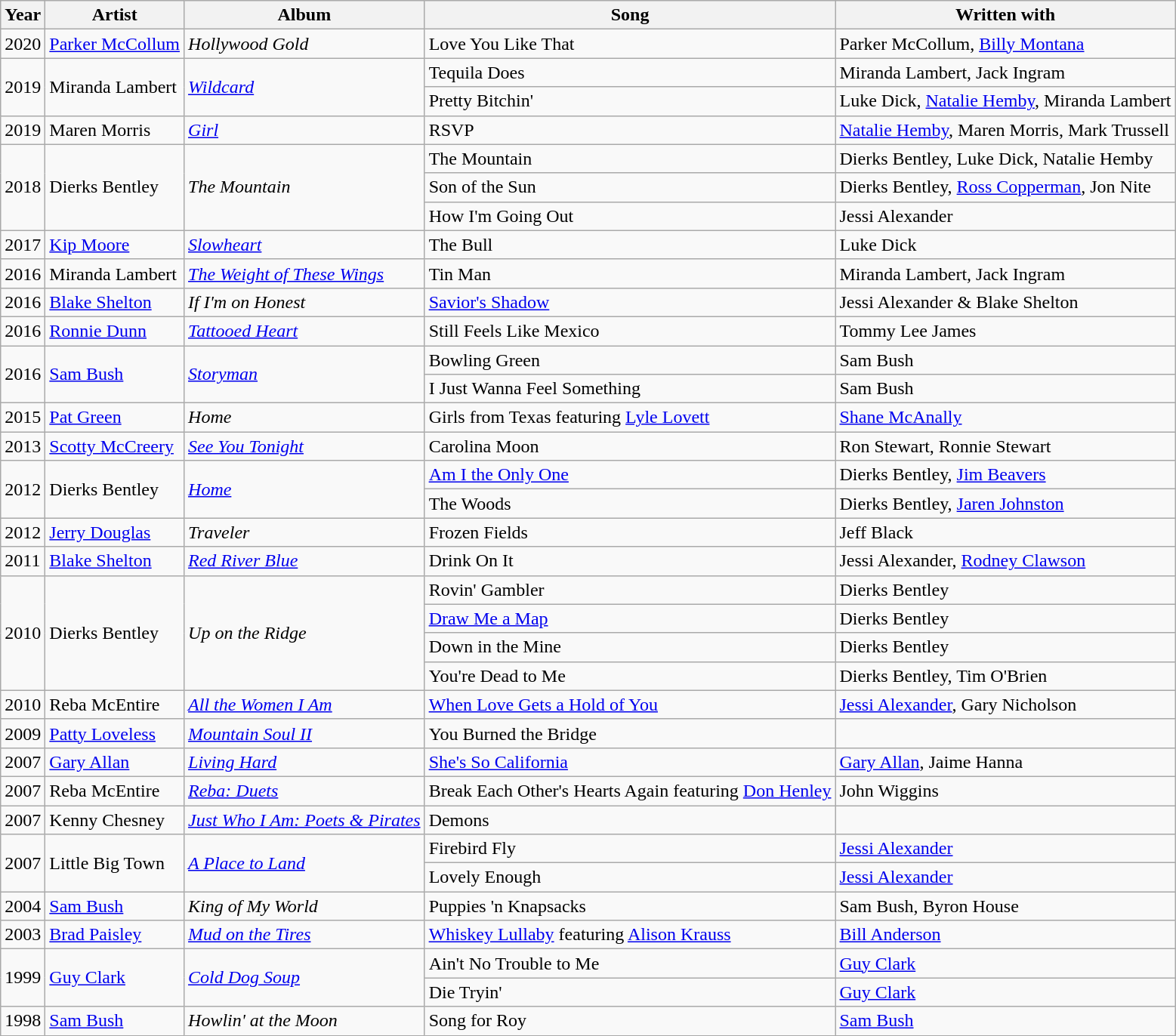<table class="wikitable">
<tr>
<th>Year</th>
<th>Artist</th>
<th>Album</th>
<th>Song</th>
<th>Written with</th>
</tr>
<tr>
<td>2020</td>
<td><a href='#'>Parker McCollum</a></td>
<td><em>Hollywood Gold</em></td>
<td>Love You Like That</td>
<td>Parker McCollum, <a href='#'>Billy Montana</a></td>
</tr>
<tr>
<td rowspan="2">2019</td>
<td rowspan="2">Miranda Lambert</td>
<td rowspan="2"><em><a href='#'>Wildcard</a></em></td>
<td>Tequila Does</td>
<td>Miranda Lambert, Jack Ingram</td>
</tr>
<tr>
<td>Pretty Bitchin'</td>
<td>Luke Dick, <a href='#'>Natalie Hemby</a>, Miranda Lambert</td>
</tr>
<tr>
<td>2019</td>
<td>Maren Morris</td>
<td><em><a href='#'>Girl</a></em></td>
<td>RSVP</td>
<td><a href='#'>Natalie Hemby</a>, Maren Morris, Mark Trussell</td>
</tr>
<tr>
<td rowspan="3">2018</td>
<td rowspan="3">Dierks Bentley</td>
<td rowspan="3"><em>The Mountain</em></td>
<td>The Mountain</td>
<td>Dierks Bentley, Luke Dick, Natalie Hemby</td>
</tr>
<tr>
<td>Son of the Sun</td>
<td>Dierks Bentley, <a href='#'>Ross Copperman</a>, Jon Nite</td>
</tr>
<tr>
<td>How I'm Going Out</td>
<td>Jessi Alexander</td>
</tr>
<tr>
<td>2017</td>
<td><a href='#'>Kip Moore</a></td>
<td><em><a href='#'>Slowheart</a></em></td>
<td>The Bull</td>
<td>Luke Dick</td>
</tr>
<tr>
<td>2016</td>
<td>Miranda Lambert</td>
<td><em><a href='#'>The Weight of These Wings</a></em></td>
<td>Tin Man</td>
<td>Miranda Lambert, Jack Ingram</td>
</tr>
<tr>
<td>2016</td>
<td><a href='#'>Blake Shelton</a></td>
<td><em>If I'm on Honest</em></td>
<td><a href='#'>Savior's Shadow</a></td>
<td>Jessi Alexander & Blake Shelton</td>
</tr>
<tr>
<td>2016</td>
<td><a href='#'>Ronnie Dunn</a></td>
<td><em><a href='#'>Tattooed Heart</a></em></td>
<td>Still Feels Like Mexico</td>
<td>Tommy Lee James</td>
</tr>
<tr>
<td rowspan="2">2016</td>
<td rowspan="2"><a href='#'>Sam Bush</a></td>
<td rowspan="2"><em><a href='#'>Storyman</a></em></td>
<td>Bowling Green</td>
<td>Sam Bush</td>
</tr>
<tr>
<td>I Just Wanna Feel Something</td>
<td>Sam Bush</td>
</tr>
<tr>
<td>2015</td>
<td><a href='#'>Pat Green</a></td>
<td><em>Home</em></td>
<td>Girls from Texas featuring <a href='#'>Lyle Lovett</a></td>
<td><a href='#'>Shane McAnally</a></td>
</tr>
<tr>
<td>2013</td>
<td><a href='#'>Scotty McCreery</a></td>
<td><em><a href='#'>See You Tonight</a></em></td>
<td>Carolina Moon</td>
<td>Ron Stewart, Ronnie Stewart</td>
</tr>
<tr>
<td rowspan="2">2012</td>
<td rowspan="2">Dierks Bentley</td>
<td rowspan="2"><em><a href='#'>Home</a></em></td>
<td><a href='#'>Am I the Only One</a></td>
<td>Dierks Bentley, <a href='#'>Jim Beavers</a></td>
</tr>
<tr>
<td>The Woods</td>
<td>Dierks Bentley, <a href='#'>Jaren Johnston</a></td>
</tr>
<tr>
<td>2012</td>
<td><a href='#'>Jerry Douglas</a></td>
<td><em>Traveler</em></td>
<td>Frozen Fields</td>
<td>Jeff Black</td>
</tr>
<tr>
<td>2011</td>
<td><a href='#'>Blake Shelton</a></td>
<td><em><a href='#'>Red River Blue</a></em></td>
<td>Drink On It</td>
<td>Jessi Alexander, <a href='#'>Rodney Clawson</a></td>
</tr>
<tr>
<td rowspan="4">2010</td>
<td rowspan="4">Dierks Bentley</td>
<td rowspan="4"><em>Up on the Ridge</em></td>
<td>Rovin' Gambler</td>
<td>Dierks Bentley</td>
</tr>
<tr>
<td><a href='#'>Draw Me a Map</a></td>
<td>Dierks Bentley</td>
</tr>
<tr>
<td>Down in the Mine</td>
<td>Dierks Bentley</td>
</tr>
<tr>
<td>You're Dead to Me</td>
<td>Dierks Bentley, Tim O'Brien</td>
</tr>
<tr>
<td>2010</td>
<td>Reba McEntire</td>
<td><em><a href='#'>All the Women I Am</a></em></td>
<td><a href='#'>When Love Gets a Hold of You</a></td>
<td><a href='#'>Jessi Alexander</a>, Gary Nicholson</td>
</tr>
<tr>
<td>2009</td>
<td><a href='#'>Patty Loveless</a></td>
<td><em><a href='#'>Mountain Soul II</a></em></td>
<td>You Burned the Bridge</td>
<td></td>
</tr>
<tr>
<td>2007</td>
<td><a href='#'>Gary Allan</a></td>
<td><em><a href='#'>Living Hard</a></em></td>
<td><a href='#'>She's So California</a></td>
<td><a href='#'>Gary Allan</a>, Jaime Hanna</td>
</tr>
<tr>
<td>2007</td>
<td>Reba McEntire</td>
<td><em><a href='#'>Reba: Duets</a></em></td>
<td>Break Each Other's Hearts Again featuring <a href='#'>Don Henley</a></td>
<td>John Wiggins</td>
</tr>
<tr>
<td>2007</td>
<td>Kenny Chesney</td>
<td><em><a href='#'>Just Who I Am: Poets & Pirates</a></em></td>
<td>Demons</td>
<td></td>
</tr>
<tr>
<td rowspan="2">2007</td>
<td rowspan="2">Little Big Town</td>
<td rowspan="2"><em><a href='#'>A Place to Land</a></em></td>
<td>Firebird Fly</td>
<td><a href='#'>Jessi Alexander</a></td>
</tr>
<tr>
<td>Lovely Enough</td>
<td><a href='#'>Jessi Alexander</a></td>
</tr>
<tr>
<td>2004</td>
<td><a href='#'>Sam Bush</a></td>
<td><em>King of My World</em></td>
<td>Puppies 'n Knapsacks</td>
<td>Sam Bush, Byron House</td>
</tr>
<tr>
<td>2003</td>
<td><a href='#'>Brad Paisley</a></td>
<td><em><a href='#'>Mud on the Tires</a></em></td>
<td><a href='#'>Whiskey Lullaby</a> featuring <a href='#'>Alison Krauss</a></td>
<td><a href='#'>Bill Anderson</a></td>
</tr>
<tr>
<td rowspan="2">1999</td>
<td rowspan="2"><a href='#'>Guy Clark</a></td>
<td rowspan="2"><em><a href='#'>Cold Dog Soup</a></em></td>
<td>Ain't No Trouble to Me</td>
<td><a href='#'>Guy Clark</a></td>
</tr>
<tr>
<td>Die Tryin'</td>
<td><a href='#'>Guy Clark</a></td>
</tr>
<tr>
<td>1998</td>
<td><a href='#'>Sam Bush</a></td>
<td><em>Howlin' at the Moon</em></td>
<td>Song for Roy</td>
<td><a href='#'>Sam Bush</a></td>
</tr>
</table>
